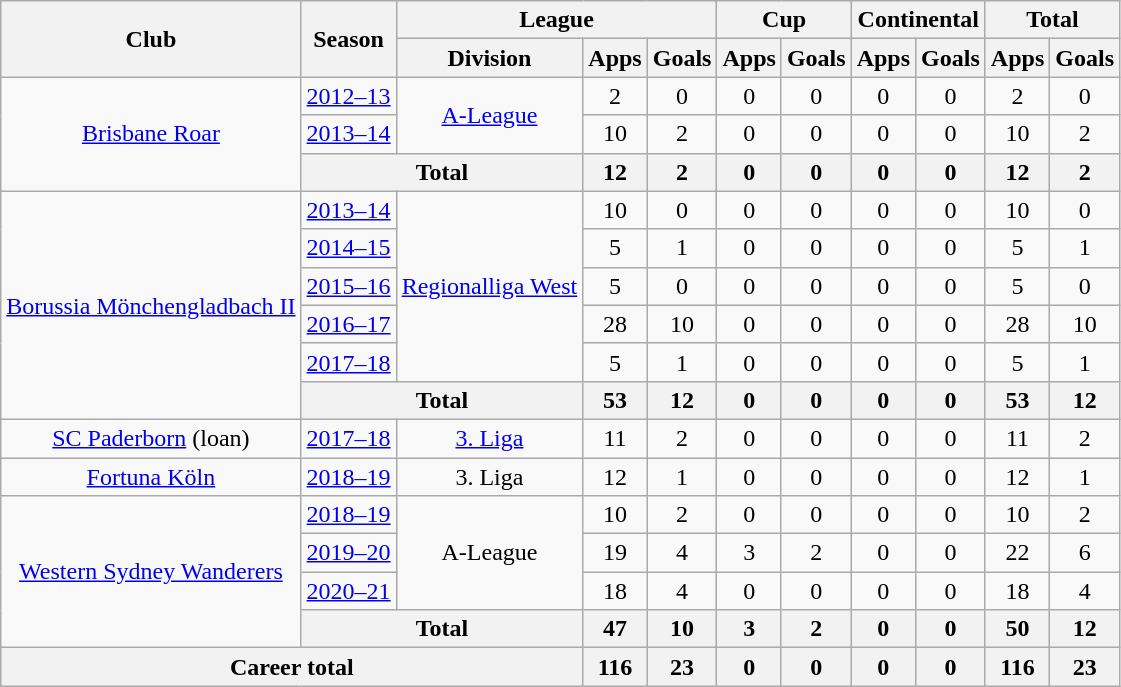<table class="wikitable" style="text-align:center">
<tr>
<th rowspan="2">Club</th>
<th rowspan="2">Season</th>
<th colspan="3">League</th>
<th colspan="2">Cup</th>
<th colspan="2">Continental</th>
<th colspan="2">Total</th>
</tr>
<tr>
<th>Division</th>
<th>Apps</th>
<th>Goals</th>
<th>Apps</th>
<th>Goals</th>
<th>Apps</th>
<th>Goals</th>
<th>Apps</th>
<th>Goals</th>
</tr>
<tr>
<td rowspan="3"><a href='#'>Brisbane Roar</a></td>
<td><a href='#'>2012–13</a></td>
<td rowspan="2"><a href='#'>A-League</a></td>
<td>2</td>
<td>0</td>
<td>0</td>
<td>0</td>
<td>0</td>
<td>0</td>
<td>2</td>
<td>0</td>
</tr>
<tr>
<td><a href='#'>2013–14</a></td>
<td>10</td>
<td>2</td>
<td>0</td>
<td>0</td>
<td>0</td>
<td>0</td>
<td>10</td>
<td>2</td>
</tr>
<tr>
<th colspan="2">Total</th>
<th>12</th>
<th>2</th>
<th>0</th>
<th>0</th>
<th>0</th>
<th>0</th>
<th>12</th>
<th>2</th>
</tr>
<tr>
<td rowspan="6"><a href='#'>Borussia Mönchengladbach II</a></td>
<td><a href='#'>2013–14</a></td>
<td rowspan="5"><a href='#'>Regionalliga West</a></td>
<td>10</td>
<td>0</td>
<td>0</td>
<td>0</td>
<td>0</td>
<td>0</td>
<td>10</td>
<td>0</td>
</tr>
<tr>
<td><a href='#'>2014–15</a></td>
<td>5</td>
<td>1</td>
<td>0</td>
<td>0</td>
<td>0</td>
<td>0</td>
<td>5</td>
<td>1</td>
</tr>
<tr>
<td><a href='#'>2015–16</a></td>
<td>5</td>
<td>0</td>
<td>0</td>
<td>0</td>
<td>0</td>
<td>0</td>
<td>5</td>
<td>0</td>
</tr>
<tr>
<td><a href='#'>2016–17</a></td>
<td>28</td>
<td>10</td>
<td>0</td>
<td>0</td>
<td>0</td>
<td>0</td>
<td>28</td>
<td>10</td>
</tr>
<tr>
<td><a href='#'>2017–18</a></td>
<td>5</td>
<td>1</td>
<td>0</td>
<td>0</td>
<td>0</td>
<td>0</td>
<td>5</td>
<td>1</td>
</tr>
<tr>
<th colspan="2">Total</th>
<th>53</th>
<th>12</th>
<th>0</th>
<th>0</th>
<th>0</th>
<th>0</th>
<th>53</th>
<th>12</th>
</tr>
<tr>
<td><a href='#'>SC Paderborn</a> (loan)</td>
<td><a href='#'>2017–18</a></td>
<td><a href='#'>3. Liga</a></td>
<td>11</td>
<td>2</td>
<td>0</td>
<td>0</td>
<td>0</td>
<td>0</td>
<td>11</td>
<td>2</td>
</tr>
<tr>
<td><a href='#'>Fortuna Köln</a></td>
<td><a href='#'>2018–19</a></td>
<td>3. Liga</td>
<td>12</td>
<td>1</td>
<td>0</td>
<td>0</td>
<td>0</td>
<td>0</td>
<td>12</td>
<td>1</td>
</tr>
<tr>
<td rowspan="4"><a href='#'>Western Sydney Wanderers</a></td>
<td><a href='#'>2018–19</a></td>
<td rowspan="3">A-League</td>
<td>10</td>
<td>2</td>
<td>0</td>
<td>0</td>
<td>0</td>
<td>0</td>
<td>10</td>
<td>2</td>
</tr>
<tr>
<td><a href='#'>2019–20</a></td>
<td>19</td>
<td>4</td>
<td>3</td>
<td>2</td>
<td>0</td>
<td>0</td>
<td>22</td>
<td>6</td>
</tr>
<tr>
<td><a href='#'>2020–21</a></td>
<td>18</td>
<td>4</td>
<td>0</td>
<td>0</td>
<td>0</td>
<td>0</td>
<td>18</td>
<td>4</td>
</tr>
<tr>
<th colspan="2">Total</th>
<th>47</th>
<th>10</th>
<th>3</th>
<th>2</th>
<th>0</th>
<th>0</th>
<th>50</th>
<th>12</th>
</tr>
<tr>
<th colspan="3">Career total</th>
<th>116</th>
<th>23</th>
<th>0</th>
<th>0</th>
<th>0</th>
<th>0</th>
<th>116</th>
<th>23</th>
</tr>
</table>
